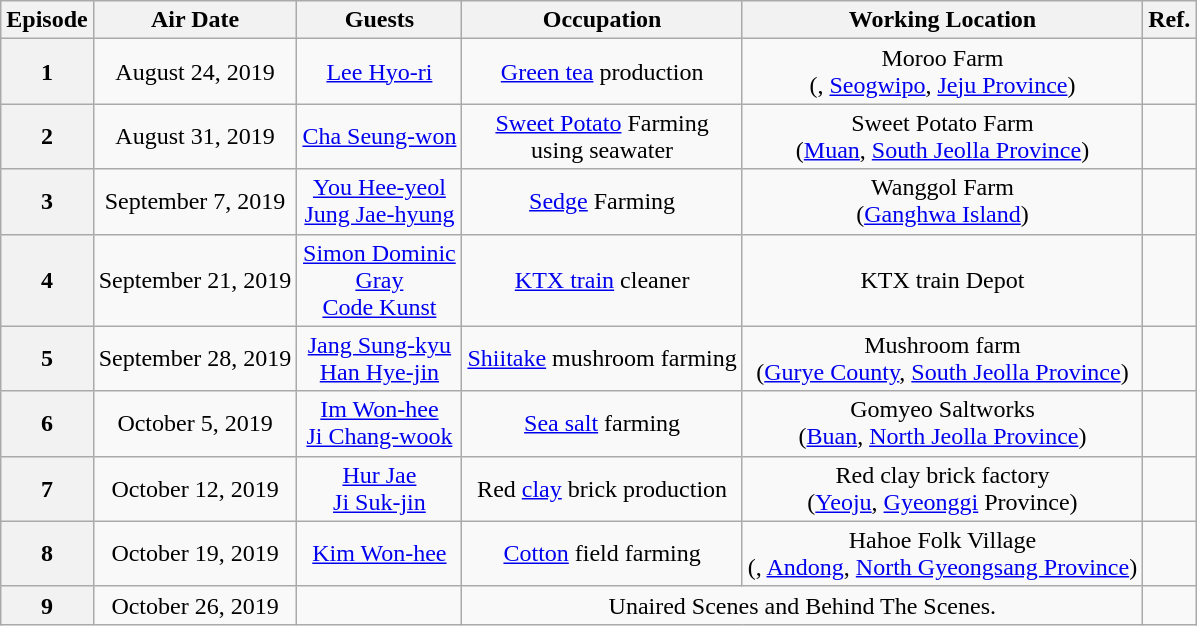<table class="wikitable" style="text-align:center">
<tr>
<th>Episode</th>
<th>Air Date</th>
<th>Guests</th>
<th>Occupation</th>
<th>Working Location</th>
<th>Ref.</th>
</tr>
<tr>
<th>1</th>
<td>August 24, 2019</td>
<td><a href='#'>Lee Hyo-ri</a><br></td>
<td><a href='#'>Green tea</a> production</td>
<td>Moroo Farm<br>(, <a href='#'>Seogwipo</a>, <a href='#'>Jeju Province</a>)</td>
<td></td>
</tr>
<tr>
<th>2</th>
<td>August 31, 2019</td>
<td><a href='#'>Cha Seung-won</a></td>
<td><a href='#'>Sweet Potato</a> Farming<br>using seawater</td>
<td>Sweet Potato Farm<br>(<a href='#'>Muan</a>, <a href='#'>South Jeolla Province</a>)</td>
<td></td>
</tr>
<tr>
<th>3</th>
<td>September 7, 2019</td>
<td><a href='#'>You Hee-yeol</a><br><a href='#'>Jung Jae-hyung</a></td>
<td><a href='#'>Sedge</a> Farming</td>
<td>Wanggol Farm<br>(<a href='#'>Ganghwa Island</a>)</td>
<td></td>
</tr>
<tr>
<th>4</th>
<td>September 21, 2019</td>
<td><a href='#'>Simon Dominic</a><br><a href='#'>Gray</a><br><a href='#'>Code Kunst</a></td>
<td><a href='#'>KTX train</a> cleaner</td>
<td>KTX train Depot</td>
<td></td>
</tr>
<tr>
<th>5</th>
<td>September 28, 2019</td>
<td><a href='#'>Jang Sung-kyu</a><br><a href='#'>Han Hye-jin</a></td>
<td><a href='#'>Shiitake</a> mushroom farming</td>
<td>Mushroom farm<br>(<a href='#'>Gurye County</a>, <a href='#'>South Jeolla Province</a>)</td>
<td></td>
</tr>
<tr>
<th>6</th>
<td>October 5, 2019</td>
<td><a href='#'>Im Won-hee</a><br><a href='#'>Ji Chang-wook</a></td>
<td><a href='#'>Sea salt</a> farming</td>
<td>Gomyeo Saltworks<br>(<a href='#'>Buan</a>, <a href='#'>North Jeolla Province</a>)</td>
<td></td>
</tr>
<tr>
<th>7</th>
<td>October 12, 2019</td>
<td><a href='#'>Hur Jae</a><br><a href='#'>Ji Suk-jin</a></td>
<td>Red <a href='#'>clay</a> brick production</td>
<td>Red clay brick factory<br>(<a href='#'>Yeoju</a>, <a href='#'>Gyeonggi</a> Province)</td>
<td></td>
</tr>
<tr>
<th>8</th>
<td>October 19, 2019</td>
<td><a href='#'>Kim Won-hee</a></td>
<td><a href='#'>Cotton</a> field farming</td>
<td>Hahoe Folk Village<br>(, <a href='#'>Andong</a>, <a href='#'>North Gyeongsang Province</a>)</td>
<td></td>
</tr>
<tr>
<th>9</th>
<td>October 26, 2019</td>
<td></td>
<td colspan=2>Unaired Scenes and Behind The Scenes.</td>
<td></td>
</tr>
</table>
